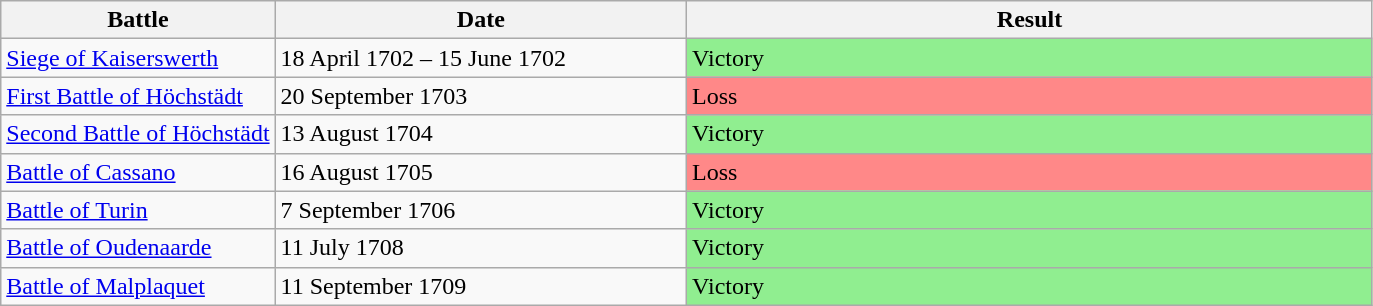<table class="wikitable">
<tr>
<th>Battle</th>
<th>Date</th>
<th>Result</th>
</tr>
<tr>
<td width="20%"><a href='#'>Siege of Kaiserswerth</a></td>
<td width="30%">18 April 1702 – 15 June 1702</td>
<td width="50%" style="background:lightgreen">Victory</td>
</tr>
<tr>
<td><a href='#'>First Battle of Höchstädt</a></td>
<td>20 September 1703</td>
<td style="background:#F88">Loss</td>
</tr>
<tr>
<td><a href='#'>Second Battle of Höchstädt</a></td>
<td>13 August 1704</td>
<td style="background:lightgreen">Victory</td>
</tr>
<tr>
<td><a href='#'>Battle of Cassano</a></td>
<td>16 August 1705</td>
<td style="background:#F88">Loss</td>
</tr>
<tr>
<td><a href='#'>Battle of Turin</a></td>
<td>7 September 1706</td>
<td style="background:lightgreen">Victory</td>
</tr>
<tr>
<td><a href='#'>Battle of Oudenaarde</a></td>
<td>11 July 1708</td>
<td style="background:lightgreen">Victory</td>
</tr>
<tr>
<td><a href='#'>Battle of Malplaquet</a></td>
<td>11 September 1709</td>
<td style="background:lightgreen">Victory</td>
</tr>
</table>
